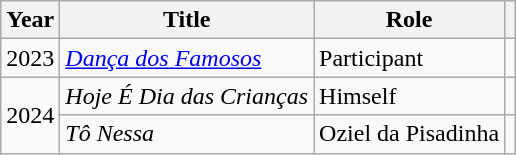<table class="wikitable">
<tr>
<th>Year</th>
<th>Title</th>
<th>Role</th>
<th></th>
</tr>
<tr>
<td>2023</td>
<td><em><a href='#'>Dança dos Famosos</a></em></td>
<td>Participant</td>
<td></td>
</tr>
<tr>
<td rowspan="2">2024</td>
<td><em>Hoje É Dia das Crianças</em></td>
<td>Himself</td>
<td></td>
</tr>
<tr>
<td><em>Tô Nessa</em></td>
<td>Oziel da Pisadinha</td>
<td></td>
</tr>
</table>
